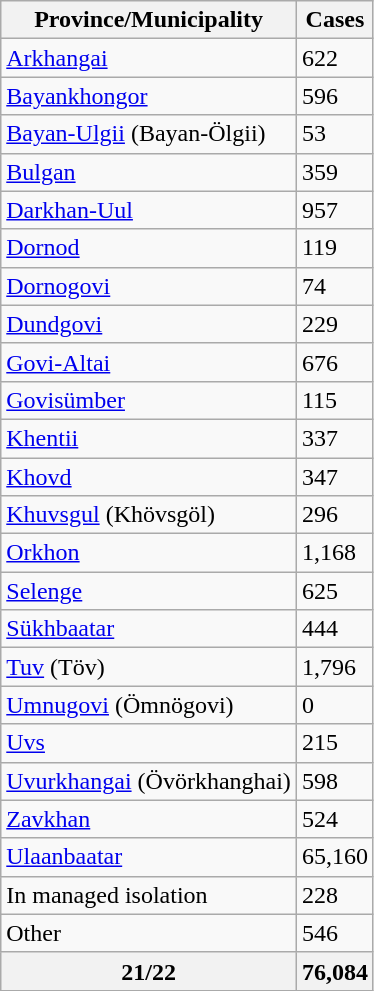<table class="wikitable sortable">
<tr>
<th>Province/Municipality</th>
<th>Cases</th>
</tr>
<tr>
<td><a href='#'>Arkhangai</a></td>
<td>622</td>
</tr>
<tr>
<td><a href='#'>Bayankhongor</a></td>
<td>596</td>
</tr>
<tr>
<td><a href='#'>Bayan-Ulgii</a> (Bayan-Ölgii)</td>
<td>53</td>
</tr>
<tr>
<td><a href='#'>Bulgan</a></td>
<td>359</td>
</tr>
<tr>
<td><a href='#'>Darkhan-Uul</a></td>
<td>957</td>
</tr>
<tr>
<td><a href='#'>Dornod</a></td>
<td>119</td>
</tr>
<tr>
<td><a href='#'>Dornogovi</a></td>
<td>74</td>
</tr>
<tr>
<td><a href='#'>Dundgovi</a></td>
<td>229</td>
</tr>
<tr>
<td><a href='#'>Govi-Altai</a></td>
<td>676</td>
</tr>
<tr>
<td><a href='#'>Govisümber</a></td>
<td>115</td>
</tr>
<tr>
<td><a href='#'>Khentii</a></td>
<td>337</td>
</tr>
<tr>
<td><a href='#'>Khovd</a></td>
<td>347</td>
</tr>
<tr>
<td><a href='#'>Khuvsgul</a> (Khövsgöl)</td>
<td>296</td>
</tr>
<tr>
<td><a href='#'>Orkhon</a></td>
<td>1,168</td>
</tr>
<tr>
<td><a href='#'>Selenge</a></td>
<td>625</td>
</tr>
<tr>
<td><a href='#'>Sükhbaatar</a></td>
<td>444</td>
</tr>
<tr>
<td><a href='#'>Tuv</a> (Töv)</td>
<td>1,796</td>
</tr>
<tr>
<td><a href='#'>Umnugovi</a> (Ömnögovi)</td>
<td>0</td>
</tr>
<tr>
<td><a href='#'>Uvs</a></td>
<td>215</td>
</tr>
<tr>
<td><a href='#'>Uvurkhangai</a> (Övörkhanghai)</td>
<td>598</td>
</tr>
<tr>
<td><a href='#'>Zavkhan</a></td>
<td>524</td>
</tr>
<tr>
<td><a href='#'>Ulaanbaatar</a></td>
<td>65,160</td>
</tr>
<tr>
<td>In managed isolation</td>
<td>228</td>
</tr>
<tr>
<td>Other</td>
<td>546</td>
</tr>
<tr>
<th>21/22</th>
<th>76,084</th>
</tr>
</table>
